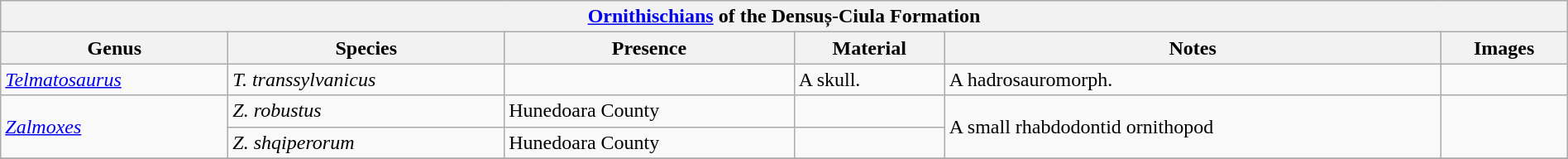<table class="wikitable" align="center" width="100%">
<tr>
<th colspan="6" align="center"><strong><a href='#'>Ornithischians</a></strong> of the Densuș-Ciula Formation</th>
</tr>
<tr>
<th>Genus</th>
<th>Species</th>
<th>Presence</th>
<th>Material</th>
<th>Notes</th>
<th>Images</th>
</tr>
<tr>
<td><em><a href='#'>Telmatosaurus</a></em></td>
<td><em>T. transsylvanicus</em></td>
<td></td>
<td>A skull.</td>
<td>A hadrosauromorph.</td>
<td><br></td>
</tr>
<tr>
<td rowspan="2"><em><a href='#'>Zalmoxes</a></em></td>
<td><em>Z. robustus</em></td>
<td>Hunedoara County</td>
<td></td>
<td rowspan="2">A small rhabdodontid ornithopod</td>
<td rowspan="2"></td>
</tr>
<tr>
<td><em>Z. shqiperorum</em></td>
<td>Hunedoara County</td>
<td></td>
</tr>
<tr>
</tr>
</table>
